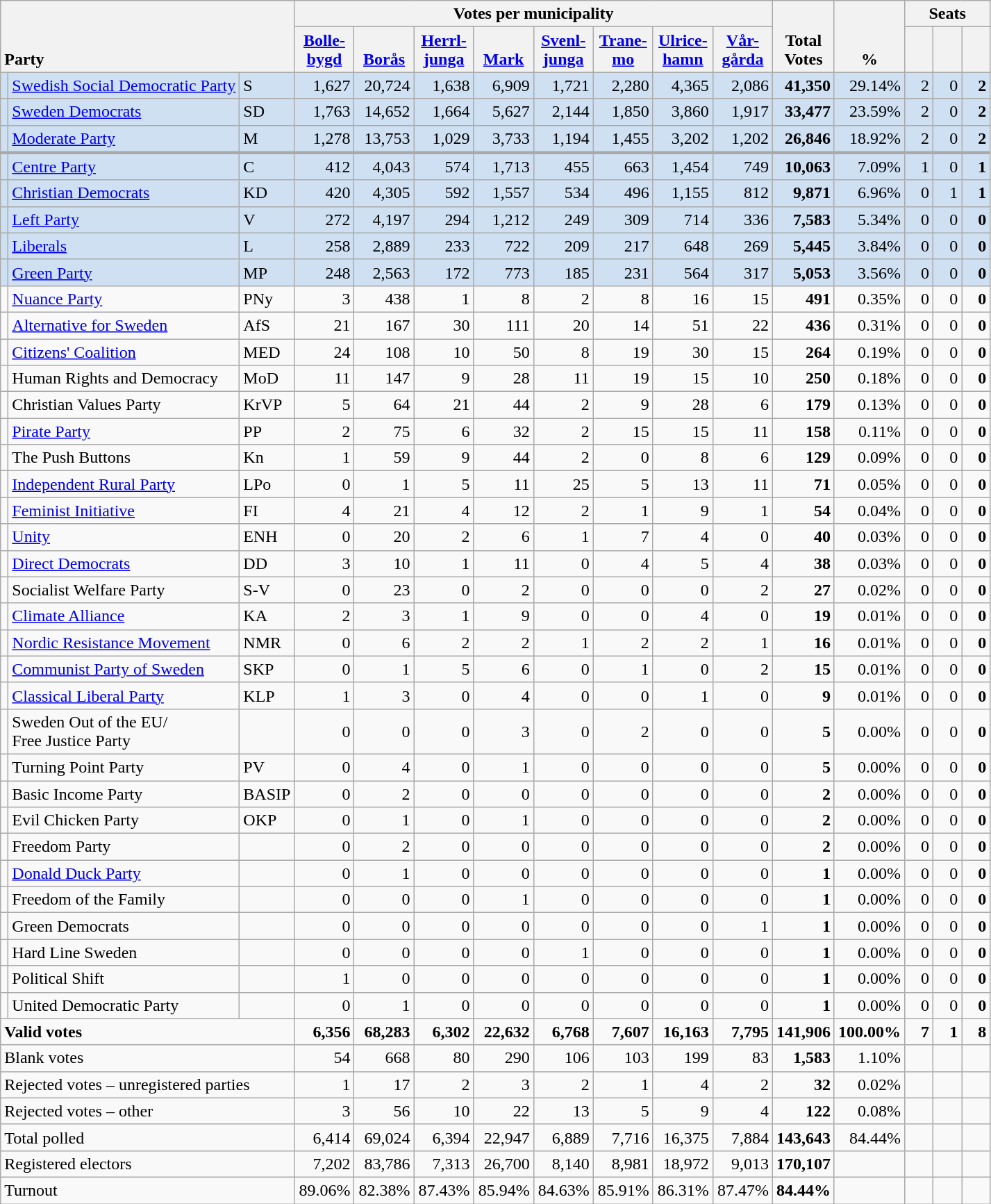<table class="wikitable" border="1" style="text-align:right;">
<tr>
<th style="text-align:left;" valign=bottom rowspan=2 colspan=3>Party</th>
<th colspan=8>Votes per municipality</th>
<th align=center valign=bottom rowspan=2 width="50">Total Votes</th>
<th align=center valign=bottom rowspan=2 width="50">%</th>
<th colspan=3>Seats</th>
</tr>
<tr>
<th align=center valign=bottom width="50"><a href='#'>Bolle- bygd</a></th>
<th align=center valign=bottom width="50"><a href='#'>Borås</a></th>
<th align=center valign=bottom width="50"><a href='#'>Herrl- junga</a></th>
<th align=center valign=bottom width="50"><a href='#'>Mark</a></th>
<th align=center valign=bottom width="50"><a href='#'>Svenl- junga</a></th>
<th align=center valign=bottom width="50"><a href='#'>Trane- mo</a></th>
<th align=center valign=bottom width="50"><a href='#'>Ulrice- hamn</a></th>
<th align=center valign=bottom width="50"><a href='#'>Vår- gårda</a></th>
<th align=center valign=bottom width="20"><small></small></th>
<th align=center valign=bottom width="20"><small><a href='#'></a></small></th>
<th align=center valign=bottom width="20"><small></small></th>
</tr>
<tr style="background:#CEE0F2;">
<td></td>
<td align=left style="white-space: nowrap;"><a href='#'>Swedish Social Democratic Party</a></td>
<td align=left>S</td>
<td>1,627</td>
<td>20,724</td>
<td>1,638</td>
<td>6,909</td>
<td>1,721</td>
<td>2,280</td>
<td>4,365</td>
<td>2,086</td>
<td><strong>41,350</strong></td>
<td>29.14%</td>
<td>2</td>
<td>0</td>
<td><strong>2</strong></td>
</tr>
<tr style="background:#CEE0F2;">
<td></td>
<td align=left><a href='#'>Sweden Democrats</a></td>
<td align=left>SD</td>
<td>1,763</td>
<td>14,652</td>
<td>1,664</td>
<td>5,627</td>
<td>2,144</td>
<td>1,850</td>
<td>3,860</td>
<td>1,917</td>
<td><strong>33,477</strong></td>
<td>23.59%</td>
<td>2</td>
<td>0</td>
<td><strong>2</strong></td>
</tr>
<tr style="background:#CEE0F2;">
<td></td>
<td align=left><a href='#'>Moderate Party</a></td>
<td align=left>M</td>
<td>1,278</td>
<td>13,753</td>
<td>1,029</td>
<td>3,733</td>
<td>1,194</td>
<td>1,455</td>
<td>3,202</td>
<td>1,202</td>
<td><strong>26,846</strong></td>
<td>18.92%</td>
<td>2</td>
<td>0</td>
<td><strong>2</strong></td>
</tr>
<tr style="background:#CEE0F2; border-top:3px solid darkgray;">
<td></td>
<td align=left><a href='#'>Centre Party</a></td>
<td align=left>C</td>
<td>412</td>
<td>4,043</td>
<td>574</td>
<td>1,713</td>
<td>455</td>
<td>663</td>
<td>1,454</td>
<td>749</td>
<td><strong>10,063</strong></td>
<td>7.09%</td>
<td>1</td>
<td>0</td>
<td><strong>1</strong></td>
</tr>
<tr style="background:#CEE0F2;">
<td></td>
<td align=left><a href='#'>Christian Democrats</a></td>
<td align=left>KD</td>
<td>420</td>
<td>4,305</td>
<td>592</td>
<td>1,557</td>
<td>534</td>
<td>496</td>
<td>1,155</td>
<td>812</td>
<td><strong>9,871</strong></td>
<td>6.96%</td>
<td>0</td>
<td>1</td>
<td><strong>1</strong></td>
</tr>
<tr style="background:#CEE0F2;">
<td></td>
<td align=left><a href='#'>Left Party</a></td>
<td align=left>V</td>
<td>272</td>
<td>4,197</td>
<td>294</td>
<td>1,212</td>
<td>249</td>
<td>309</td>
<td>714</td>
<td>336</td>
<td><strong>7,583</strong></td>
<td>5.34%</td>
<td>0</td>
<td>0</td>
<td><strong>0</strong></td>
</tr>
<tr style="background:#CEE0F2;">
<td></td>
<td align=left><a href='#'>Liberals</a></td>
<td align=left>L</td>
<td>258</td>
<td>2,889</td>
<td>233</td>
<td>722</td>
<td>209</td>
<td>217</td>
<td>648</td>
<td>269</td>
<td><strong>5,445</strong></td>
<td>3.84%</td>
<td>0</td>
<td>0</td>
<td><strong>0</strong></td>
</tr>
<tr style="background:#CEE0F2;">
<td></td>
<td align=left><a href='#'>Green Party</a></td>
<td align=left>MP</td>
<td>248</td>
<td>2,563</td>
<td>172</td>
<td>773</td>
<td>185</td>
<td>231</td>
<td>564</td>
<td>317</td>
<td><strong>5,053</strong></td>
<td>3.56%</td>
<td>0</td>
<td>0</td>
<td><strong>0</strong></td>
</tr>
<tr>
<td></td>
<td align=left><a href='#'>Nuance Party</a></td>
<td align=left>PNy</td>
<td>3</td>
<td>438</td>
<td>1</td>
<td>8</td>
<td>2</td>
<td>8</td>
<td>16</td>
<td>15</td>
<td><strong>491</strong></td>
<td>0.35%</td>
<td>0</td>
<td>0</td>
<td><strong>0</strong></td>
</tr>
<tr>
<td></td>
<td align=left><a href='#'>Alternative for Sweden</a></td>
<td align=left>AfS</td>
<td>21</td>
<td>167</td>
<td>30</td>
<td>111</td>
<td>20</td>
<td>14</td>
<td>51</td>
<td>22</td>
<td><strong>436</strong></td>
<td>0.31%</td>
<td>0</td>
<td>0</td>
<td><strong>0</strong></td>
</tr>
<tr>
<td></td>
<td align=left><a href='#'>Citizens' Coalition</a></td>
<td align=left>MED</td>
<td>24</td>
<td>108</td>
<td>10</td>
<td>50</td>
<td>8</td>
<td>19</td>
<td>30</td>
<td>15</td>
<td><strong>264</strong></td>
<td>0.19%</td>
<td>0</td>
<td>0</td>
<td><strong>0</strong></td>
</tr>
<tr>
<td></td>
<td align=left>Human Rights and Democracy</td>
<td align=left>MoD</td>
<td>11</td>
<td>147</td>
<td>9</td>
<td>28</td>
<td>11</td>
<td>19</td>
<td>15</td>
<td>10</td>
<td><strong>250</strong></td>
<td>0.18%</td>
<td>0</td>
<td>0</td>
<td><strong>0</strong></td>
</tr>
<tr>
<td></td>
<td align=left>Christian Values Party</td>
<td align=left>KrVP</td>
<td>5</td>
<td>64</td>
<td>21</td>
<td>44</td>
<td>2</td>
<td>9</td>
<td>28</td>
<td>6</td>
<td><strong>179</strong></td>
<td>0.13%</td>
<td>0</td>
<td>0</td>
<td><strong>0</strong></td>
</tr>
<tr>
<td></td>
<td align=left><a href='#'>Pirate Party</a></td>
<td align=left>PP</td>
<td>2</td>
<td>75</td>
<td>6</td>
<td>32</td>
<td>2</td>
<td>15</td>
<td>15</td>
<td>11</td>
<td><strong>158</strong></td>
<td>0.11%</td>
<td>0</td>
<td>0</td>
<td><strong>0</strong></td>
</tr>
<tr>
<td></td>
<td align=left>The Push Buttons</td>
<td align=left>Kn</td>
<td>1</td>
<td>59</td>
<td>9</td>
<td>44</td>
<td>2</td>
<td>0</td>
<td>8</td>
<td>6</td>
<td><strong>129</strong></td>
<td>0.09%</td>
<td>0</td>
<td>0</td>
<td><strong>0</strong></td>
</tr>
<tr>
<td></td>
<td align=left><a href='#'>Independent Rural Party</a></td>
<td align=left>LPo</td>
<td>0</td>
<td>1</td>
<td>5</td>
<td>11</td>
<td>25</td>
<td>5</td>
<td>13</td>
<td>11</td>
<td><strong>71</strong></td>
<td>0.05%</td>
<td>0</td>
<td>0</td>
<td><strong>0</strong></td>
</tr>
<tr>
<td></td>
<td align=left><a href='#'>Feminist Initiative</a></td>
<td align=left>FI</td>
<td>4</td>
<td>21</td>
<td>4</td>
<td>12</td>
<td>2</td>
<td>1</td>
<td>9</td>
<td>1</td>
<td><strong>54</strong></td>
<td>0.04%</td>
<td>0</td>
<td>0</td>
<td><strong>0</strong></td>
</tr>
<tr>
<td></td>
<td align=left><a href='#'>Unity</a></td>
<td align=left>ENH</td>
<td>0</td>
<td>20</td>
<td>2</td>
<td>6</td>
<td>1</td>
<td>7</td>
<td>4</td>
<td>0</td>
<td><strong>40</strong></td>
<td>0.03%</td>
<td>0</td>
<td>0</td>
<td><strong>0</strong></td>
</tr>
<tr>
<td></td>
<td align=left><a href='#'>Direct Democrats</a></td>
<td align=left>DD</td>
<td>3</td>
<td>10</td>
<td>1</td>
<td>11</td>
<td>0</td>
<td>4</td>
<td>5</td>
<td>4</td>
<td><strong>38</strong></td>
<td>0.03%</td>
<td>0</td>
<td>0</td>
<td><strong>0</strong></td>
</tr>
<tr>
<td></td>
<td align=left>Socialist Welfare Party</td>
<td align=left>S-V</td>
<td>0</td>
<td>23</td>
<td>0</td>
<td>2</td>
<td>0</td>
<td>0</td>
<td>0</td>
<td>2</td>
<td><strong>27</strong></td>
<td>0.02%</td>
<td>0</td>
<td>0</td>
<td><strong>0</strong></td>
</tr>
<tr>
<td></td>
<td align=left><a href='#'>Climate Alliance</a></td>
<td align=left>KA</td>
<td>2</td>
<td>3</td>
<td>1</td>
<td>9</td>
<td>0</td>
<td>0</td>
<td>4</td>
<td>0</td>
<td><strong>19</strong></td>
<td>0.01%</td>
<td>0</td>
<td>0</td>
<td><strong>0</strong></td>
</tr>
<tr>
<td></td>
<td align=left><a href='#'>Nordic Resistance Movement</a></td>
<td align=left>NMR</td>
<td>0</td>
<td>6</td>
<td>2</td>
<td>2</td>
<td>1</td>
<td>2</td>
<td>2</td>
<td>1</td>
<td><strong>16</strong></td>
<td>0.01%</td>
<td>0</td>
<td>0</td>
<td><strong>0</strong></td>
</tr>
<tr>
<td></td>
<td align=left><a href='#'>Communist Party of Sweden</a></td>
<td align=left>SKP</td>
<td>0</td>
<td>1</td>
<td>5</td>
<td>6</td>
<td>0</td>
<td>1</td>
<td>0</td>
<td>2</td>
<td><strong>15</strong></td>
<td>0.01%</td>
<td>0</td>
<td>0</td>
<td><strong>0</strong></td>
</tr>
<tr>
<td></td>
<td align=left><a href='#'>Classical Liberal Party</a></td>
<td align=left>KLP</td>
<td>1</td>
<td>3</td>
<td>0</td>
<td>4</td>
<td>0</td>
<td>0</td>
<td>1</td>
<td>0</td>
<td><strong>9</strong></td>
<td>0.01%</td>
<td>0</td>
<td>0</td>
<td><strong>0</strong></td>
</tr>
<tr>
<td></td>
<td align=left>Sweden Out of the EU/<br>Free Justice Party</td>
<td align=left></td>
<td>0</td>
<td>0</td>
<td>0</td>
<td>3</td>
<td>0</td>
<td>2</td>
<td>0</td>
<td>0</td>
<td><strong>5</strong></td>
<td>0.00%</td>
<td>0</td>
<td>0</td>
<td><strong>0</strong></td>
</tr>
<tr>
<td></td>
<td align=left>Turning Point Party</td>
<td align=left>PV</td>
<td>0</td>
<td>4</td>
<td>0</td>
<td>1</td>
<td>0</td>
<td>0</td>
<td>0</td>
<td>0</td>
<td><strong>5</strong></td>
<td>0.00%</td>
<td>0</td>
<td>0</td>
<td><strong>0</strong></td>
</tr>
<tr>
<td></td>
<td align=left>Basic Income Party</td>
<td align=left>BASIP</td>
<td>0</td>
<td>2</td>
<td>0</td>
<td>0</td>
<td>0</td>
<td>0</td>
<td>0</td>
<td>0</td>
<td><strong>2</strong></td>
<td>0.00%</td>
<td>0</td>
<td>0</td>
<td><strong>0</strong></td>
</tr>
<tr>
<td></td>
<td align=left>Evil Chicken Party</td>
<td align=left>OKP</td>
<td>0</td>
<td>1</td>
<td>0</td>
<td>1</td>
<td>0</td>
<td>0</td>
<td>0</td>
<td>0</td>
<td><strong>2</strong></td>
<td>0.00%</td>
<td>0</td>
<td>0</td>
<td><strong>0</strong></td>
</tr>
<tr>
<td></td>
<td align=left>Freedom Party</td>
<td align=left></td>
<td>0</td>
<td>2</td>
<td>0</td>
<td>0</td>
<td>0</td>
<td>0</td>
<td>0</td>
<td>0</td>
<td><strong>2</strong></td>
<td>0.00%</td>
<td>0</td>
<td>0</td>
<td><strong>0</strong></td>
</tr>
<tr>
<td></td>
<td align=left><a href='#'>Donald Duck Party</a></td>
<td align=left></td>
<td>0</td>
<td>1</td>
<td>0</td>
<td>0</td>
<td>0</td>
<td>0</td>
<td>0</td>
<td>0</td>
<td><strong>1</strong></td>
<td>0.00%</td>
<td>0</td>
<td>0</td>
<td><strong>0</strong></td>
</tr>
<tr>
<td></td>
<td align=left>Freedom of the Family</td>
<td align=left></td>
<td>0</td>
<td>0</td>
<td>0</td>
<td>1</td>
<td>0</td>
<td>0</td>
<td>0</td>
<td>0</td>
<td><strong>1</strong></td>
<td>0.00%</td>
<td>0</td>
<td>0</td>
<td><strong>0</strong></td>
</tr>
<tr>
<td></td>
<td align=left>Green Democrats</td>
<td align=left></td>
<td>0</td>
<td>0</td>
<td>0</td>
<td>0</td>
<td>0</td>
<td>0</td>
<td>0</td>
<td>1</td>
<td><strong>1</strong></td>
<td>0.00%</td>
<td>0</td>
<td>0</td>
<td><strong>0</strong></td>
</tr>
<tr>
<td></td>
<td align=left>Hard Line Sweden</td>
<td align=left></td>
<td>0</td>
<td>0</td>
<td>0</td>
<td>0</td>
<td>1</td>
<td>0</td>
<td>0</td>
<td>0</td>
<td><strong>1</strong></td>
<td>0.00%</td>
<td>0</td>
<td>0</td>
<td><strong>0</strong></td>
</tr>
<tr>
<td></td>
<td align=left>Political Shift</td>
<td align=left></td>
<td>1</td>
<td>0</td>
<td>0</td>
<td>0</td>
<td>0</td>
<td>0</td>
<td>0</td>
<td>0</td>
<td><strong>1</strong></td>
<td>0.00%</td>
<td>0</td>
<td>0</td>
<td><strong>0</strong></td>
</tr>
<tr>
<td></td>
<td align=left>United Democratic Party</td>
<td align=left></td>
<td>0</td>
<td>1</td>
<td>0</td>
<td>0</td>
<td>0</td>
<td>0</td>
<td>0</td>
<td>0</td>
<td><strong>1</strong></td>
<td>0.00%</td>
<td>0</td>
<td>0</td>
<td><strong>0</strong></td>
</tr>
<tr style="font-weight:bold">
<td align=left colspan=3>Valid votes</td>
<td>6,356</td>
<td>68,283</td>
<td>6,302</td>
<td>22,632</td>
<td>6,768</td>
<td>7,607</td>
<td>16,163</td>
<td>7,795</td>
<td>141,906</td>
<td>100.00%</td>
<td>7</td>
<td>1</td>
<td>8</td>
</tr>
<tr>
<td align=left colspan=3>Blank votes</td>
<td>54</td>
<td>668</td>
<td>80</td>
<td>290</td>
<td>106</td>
<td>103</td>
<td>199</td>
<td>83</td>
<td><strong>1,583</strong></td>
<td>1.10%</td>
<td></td>
<td></td>
<td></td>
</tr>
<tr>
<td align=left colspan=3>Rejected votes – unregistered parties</td>
<td>1</td>
<td>17</td>
<td>2</td>
<td>3</td>
<td>2</td>
<td>1</td>
<td>4</td>
<td>2</td>
<td><strong>32</strong></td>
<td>0.02%</td>
<td></td>
<td></td>
<td></td>
</tr>
<tr>
<td align=left colspan=3>Rejected votes – other</td>
<td>3</td>
<td>56</td>
<td>10</td>
<td>22</td>
<td>13</td>
<td>5</td>
<td>9</td>
<td>4</td>
<td><strong>122</strong></td>
<td>0.08%</td>
<td></td>
<td></td>
<td></td>
</tr>
<tr>
<td align=left colspan=3>Total polled</td>
<td>6,414</td>
<td>69,024</td>
<td>6,394</td>
<td>22,947</td>
<td>6,889</td>
<td>7,716</td>
<td>16,375</td>
<td>7,884</td>
<td><strong>143,643</strong></td>
<td>84.44%</td>
<td></td>
<td></td>
<td></td>
</tr>
<tr>
<td align=left colspan=3>Registered electors</td>
<td>7,202</td>
<td>83,786</td>
<td>7,313</td>
<td>26,700</td>
<td>8,140</td>
<td>8,981</td>
<td>18,972</td>
<td>9,013</td>
<td><strong>170,107</strong></td>
<td></td>
<td></td>
<td></td>
<td></td>
</tr>
<tr>
<td align=left colspan=3>Turnout</td>
<td>89.06%</td>
<td>82.38%</td>
<td>87.43%</td>
<td>85.94%</td>
<td>84.63%</td>
<td>85.91%</td>
<td>86.31%</td>
<td>87.47%</td>
<td><strong>84.44%</strong></td>
<td></td>
<td></td>
<td></td>
<td></td>
</tr>
</table>
